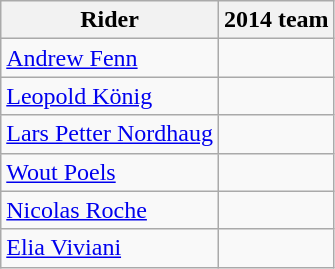<table class="wikitable">
<tr>
<th>Rider</th>
<th>2014 team</th>
</tr>
<tr>
<td><a href='#'>Andrew Fenn</a></td>
<td></td>
</tr>
<tr>
<td><a href='#'>Leopold König</a></td>
<td></td>
</tr>
<tr>
<td><a href='#'>Lars Petter Nordhaug</a></td>
<td></td>
</tr>
<tr>
<td><a href='#'>Wout Poels</a></td>
<td></td>
</tr>
<tr>
<td><a href='#'>Nicolas Roche</a></td>
<td></td>
</tr>
<tr>
<td><a href='#'>Elia Viviani</a></td>
<td></td>
</tr>
</table>
